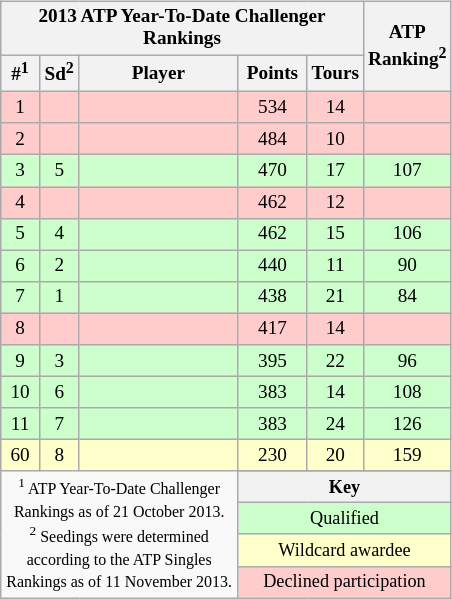<table class="wikitable" style=text-align:center;font-size:80% align=right>
<tr>
<th colspan="5">2013 ATP Year-To-Date Challenger Rankings</th>
<th rowspan="2" width=10>ATP<br>Ranking<sup>2</sup></th>
</tr>
<tr>
<th width=20>#<sup>1</sup></th>
<th width=20>Sd<sup>2</sup></th>
<th width=100>Player</th>
<th width=40>Points</th>
<th width=30>Tours</th>
</tr>
<tr bgcolor=ffcccc>
<td>1</td>
<td></td>
<td style="text-align:left;"></td>
<td>534</td>
<td>14</td>
<td></td>
</tr>
<tr bgcolor=ffcccc>
<td>2</td>
<td></td>
<td style="text-align:left;"></td>
<td>484</td>
<td>10</td>
<td></td>
</tr>
<tr bgcolor=ccffcc>
<td>3</td>
<td>5</td>
<td style="text-align:left;"></td>
<td>470</td>
<td>17</td>
<td>107</td>
</tr>
<tr bgcolor=ffcccc>
<td>4</td>
<td></td>
<td style="text-align:left;"></td>
<td>462</td>
<td>12</td>
<td></td>
</tr>
<tr bgcolor=ccffcc>
<td>5</td>
<td>4</td>
<td style="text-align:left;"></td>
<td>462</td>
<td>15</td>
<td>106</td>
</tr>
<tr bgcolor=ccffcc>
<td>6</td>
<td>2</td>
<td style="text-align:left;"></td>
<td>440</td>
<td>11</td>
<td>90</td>
</tr>
<tr bgcolor=ccffcc>
<td>7</td>
<td>1</td>
<td style="text-align:left;"></td>
<td>438</td>
<td>21</td>
<td>84</td>
</tr>
<tr bgcolor=ffcccc>
<td>8</td>
<td></td>
<td style="text-align:left;"></td>
<td>417</td>
<td>14</td>
<td></td>
</tr>
<tr bgcolor=ccffcc>
<td>9</td>
<td>3</td>
<td style="text-align:left;"></td>
<td>395</td>
<td>22</td>
<td>96</td>
</tr>
<tr bgcolor=ccffcc>
<td>10</td>
<td>6</td>
<td style="text-align:left;"></td>
<td>383</td>
<td>14</td>
<td>108</td>
</tr>
<tr bgcolor=ccffcc>
<td>11</td>
<td>7</td>
<td style="text-align:left;"></td>
<td>383</td>
<td>24</td>
<td>126</td>
</tr>
<tr bgcolor=ffffcc>
<td>60</td>
<td>8</td>
<td style="text-align:left;"></td>
<td>230</td>
<td>20</td>
<td>159</td>
</tr>
<tr>
<td colspan=3 rowspan=6><small><sup>1</sup> ATP Year-To-Date Challenger Rankings as of 21 October 2013.<br><sup>2</sup> Seedings were determined according to the ATP Singles Rankings as of 11 November 2013.</small></td>
</tr>
<tr>
<th colspan=3 style="font-size:95%;">Key</th>
</tr>
<tr bgcolor=ccffcc>
<td colspan=3 style="font-size:95%;">Qualified</td>
</tr>
<tr bgcolor=ffffcc>
<td colspan=3 style="font-size:95%;">Wildcard awardee</td>
</tr>
<tr bgcolor=ffcccc>
<td colspan=3 style="font-size:95%;">Declined participation</td>
</tr>
</table>
